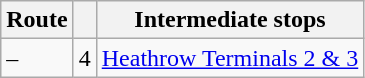<table class="wikitable">
<tr>
<th>Route</th>
<th></th>
<th>Intermediate stops</th>
</tr>
<tr>
<td> – </td>
<td>4</td>
<td><a href='#'>Heathrow Terminals 2 & 3</a></td>
</tr>
</table>
